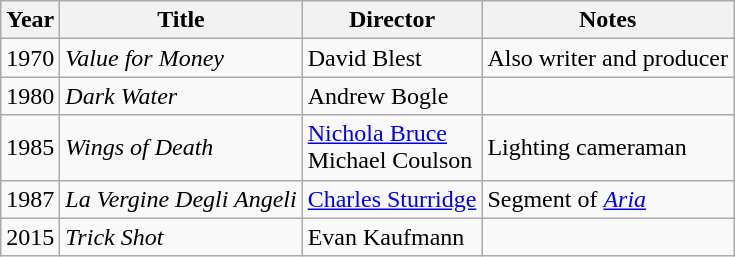<table class="wikitable">
<tr>
<th>Year</th>
<th>Title</th>
<th>Director</th>
<th>Notes</th>
</tr>
<tr>
<td>1970</td>
<td><em>Value for Money</em></td>
<td>David Blest</td>
<td>Also writer and producer</td>
</tr>
<tr>
<td>1980</td>
<td><em>Dark Water</em></td>
<td>Andrew Bogle</td>
<td></td>
</tr>
<tr>
<td>1985</td>
<td><em>Wings of Death</em></td>
<td><a href='#'>Nichola Bruce</a><br>Michael Coulson</td>
<td>Lighting cameraman</td>
</tr>
<tr>
<td>1987</td>
<td><em>La Vergine Degli Angeli</em></td>
<td><a href='#'>Charles Sturridge</a></td>
<td>Segment of <em><a href='#'>Aria</a></em></td>
</tr>
<tr>
<td>2015</td>
<td><em>Trick Shot</em></td>
<td>Evan Kaufmann</td>
<td></td>
</tr>
</table>
